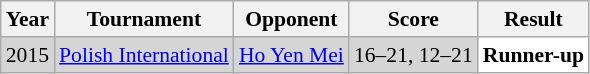<table class="sortable wikitable" style="font-size: 90%;">
<tr>
<th>Year</th>
<th>Tournament</th>
<th>Opponent</th>
<th>Score</th>
<th>Result</th>
</tr>
<tr style="background:#D5D5D5">
<td align="center">2015</td>
<td align="left"><a href='#'>Polish International</a></td>
<td align="left"> <a href='#'>Ho Yen Mei</a></td>
<td align="left">16–21, 12–21</td>
<td style="text-align:left; background:white"> <strong>Runner-up</strong></td>
</tr>
</table>
